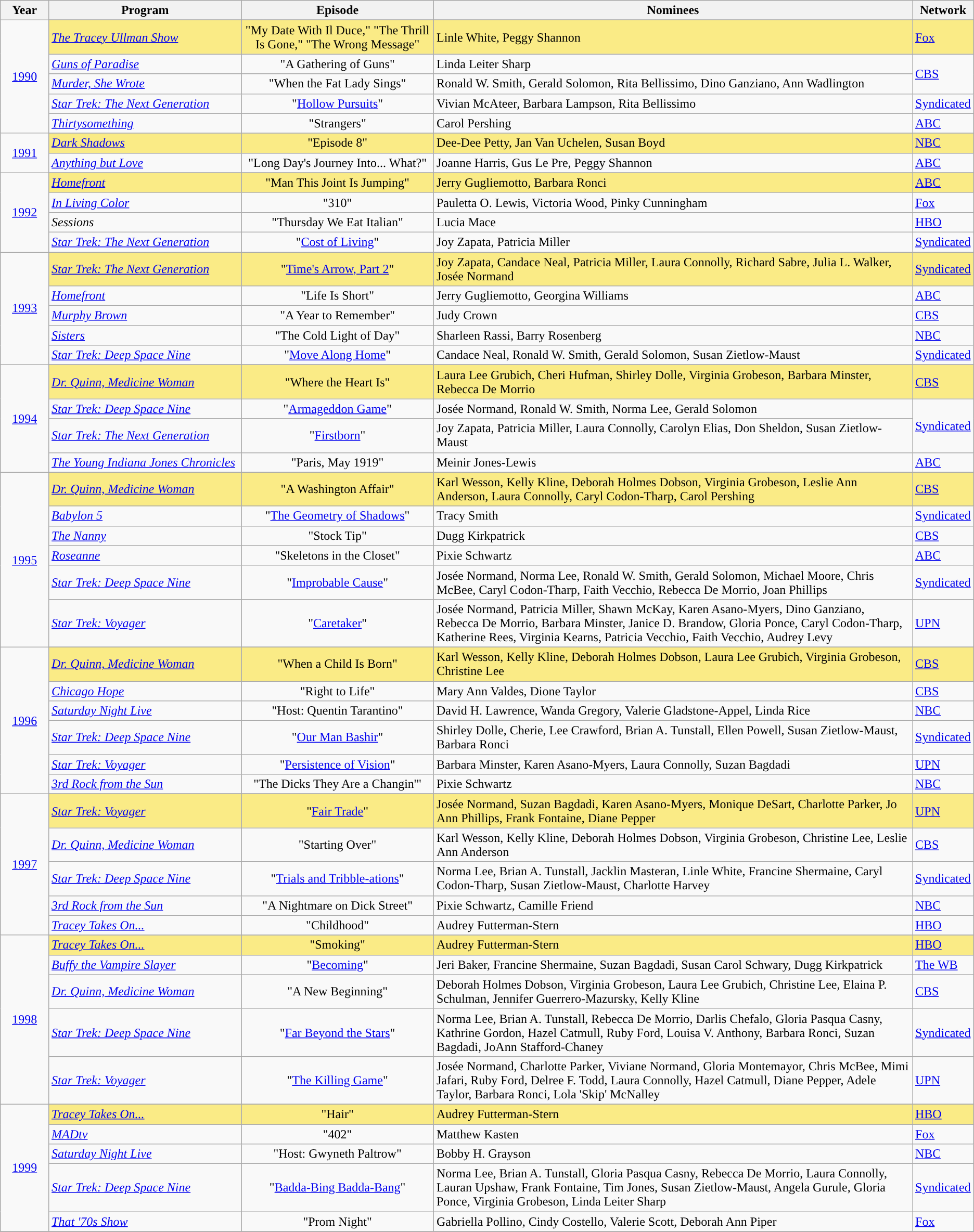<table class="wikitable">
<tr>
<th width="5%">Year</th>
<th width="20%">Program</th>
<th width="20%">Episode</th>
<th width="50%">Nominees</th>
<th width="5%">Network</th>
</tr>
<tr>
<td rowspan="6" style="text-align:center;"><a href='#'>1990</a><br></td>
</tr>
<tr style="background:#FAEB86;">
<td><em><a href='#'>The Tracey Ullman Show</a></em></td>
<td align=center>"My Date With Il Duce," "The Thrill Is Gone," "The Wrong Message"</td>
<td>Linle White, Peggy Shannon</td>
<td><a href='#'>Fox</a></td>
</tr>
<tr>
<td><em><a href='#'>Guns of Paradise</a> </em></td>
<td align=center>"A Gathering of Guns"</td>
<td>Linda Leiter Sharp</td>
<td rowspan=2><a href='#'>CBS</a></td>
</tr>
<tr>
<td><em><a href='#'>Murder, She Wrote</a> </em></td>
<td align=center>"When the Fat Lady Sings"</td>
<td>Ronald W. Smith, Gerald Solomon, Rita Bellissimo, Dino Ganziano, Ann Wadlington</td>
</tr>
<tr>
<td><em><a href='#'>Star Trek: The Next Generation</a> </em></td>
<td align=center>"<a href='#'>Hollow Pursuits</a>"</td>
<td>Vivian McAteer, Barbara Lampson, Rita Bellissimo</td>
<td><a href='#'>Syndicated</a></td>
</tr>
<tr>
<td><em><a href='#'>Thirtysomething</a> </em></td>
<td align=center>"Strangers"</td>
<td>Carol Pershing</td>
<td><a href='#'>ABC</a></td>
</tr>
<tr>
<td rowspan="3" style="text-align:center;"><a href='#'>1991</a><br></td>
</tr>
<tr style="background:#FAEB86;">
<td><em><a href='#'>Dark Shadows</a></em></td>
<td align=center>"Episode 8"</td>
<td>Dee-Dee Petty, Jan Van Uchelen, Susan Boyd</td>
<td><a href='#'>NBC</a></td>
</tr>
<tr>
<td><em><a href='#'>Anything but Love</a> </em></td>
<td align=center>"Long Day's Journey Into... What?"</td>
<td>Joanne Harris, Gus Le Pre, Peggy Shannon</td>
<td><a href='#'>ABC</a></td>
</tr>
<tr>
<td rowspan="5" style="text-align:center;"><a href='#'>1992</a><br></td>
</tr>
<tr style="background:#FAEB86;">
<td><em><a href='#'>Homefront</a></em></td>
<td align=center>"Man This Joint Is Jumping"</td>
<td>Jerry Gugliemotto, Barbara Ronci</td>
<td><a href='#'>ABC</a></td>
</tr>
<tr>
<td><em><a href='#'>In Living Color</a> </em></td>
<td align=center>"310"</td>
<td>Pauletta O. Lewis, Victoria Wood, Pinky Cunningham</td>
<td><a href='#'>Fox</a></td>
</tr>
<tr>
<td><em>Sessions </em></td>
<td align=center>"Thursday We Eat Italian"</td>
<td>Lucia Mace</td>
<td><a href='#'>HBO</a></td>
</tr>
<tr>
<td><em><a href='#'>Star Trek: The Next Generation</a> </em></td>
<td align=center>"<a href='#'>Cost of Living</a>"</td>
<td>Joy Zapata, Patricia Miller</td>
<td><a href='#'>Syndicated</a></td>
</tr>
<tr>
<td rowspan="6" style="text-align:center;"><a href='#'>1993</a><br></td>
</tr>
<tr style="background:#FAEB86;">
<td><em><a href='#'>Star Trek: The Next Generation</a></em></td>
<td align=center>"<a href='#'>Time's Arrow, Part 2</a>"</td>
<td>Joy Zapata, Candace Neal, Patricia Miller, Laura Connolly, Richard Sabre, Julia L. Walker, Josée Normand</td>
<td><a href='#'>Syndicated</a></td>
</tr>
<tr>
<td><em><a href='#'>Homefront</a> </em></td>
<td align=center>"Life Is Short"</td>
<td>Jerry Gugliemotto, Georgina Williams</td>
<td><a href='#'>ABC</a></td>
</tr>
<tr>
<td><em><a href='#'>Murphy Brown</a> </em></td>
<td align=center>"A Year to Remember"</td>
<td>Judy Crown</td>
<td><a href='#'>CBS</a></td>
</tr>
<tr>
<td><em><a href='#'>Sisters</a> </em></td>
<td align=center>"The Cold Light of Day"</td>
<td>Sharleen Rassi, Barry Rosenberg</td>
<td><a href='#'>NBC</a></td>
</tr>
<tr>
<td><em><a href='#'>Star Trek: Deep Space Nine</a> </em></td>
<td align=center>"<a href='#'>Move Along Home</a>"</td>
<td>Candace Neal, Ronald W. Smith, Gerald Solomon, Susan Zietlow-Maust</td>
<td><a href='#'>Syndicated</a></td>
</tr>
<tr>
<td rowspan="5" style="text-align:center;"><a href='#'>1994</a><br></td>
</tr>
<tr style="background:#FAEB86;">
<td><em><a href='#'>Dr. Quinn, Medicine Woman</a></em></td>
<td align=center>"Where the Heart Is"</td>
<td>Laura Lee Grubich, Cheri Hufman, Shirley Dolle, Virginia Grobeson, Barbara Minster, Rebecca De Morrio</td>
<td><a href='#'>CBS</a></td>
</tr>
<tr>
<td><em><a href='#'>Star Trek: Deep Space Nine</a> </em></td>
<td align=center>"<a href='#'>Armageddon Game</a>"</td>
<td>Josée Normand, Ronald W. Smith, Norma Lee, Gerald Solomon</td>
<td rowspan=2><a href='#'>Syndicated</a></td>
</tr>
<tr>
<td><em><a href='#'>Star Trek: The Next Generation</a> </em></td>
<td align=center>"<a href='#'>Firstborn</a>"</td>
<td>Joy Zapata, Patricia Miller, Laura Connolly, Carolyn Elias, Don Sheldon, Susan Zietlow-Maust</td>
</tr>
<tr>
<td><em><a href='#'>The Young Indiana Jones Chronicles</a> </em></td>
<td align=center>"Paris, May 1919"</td>
<td>Meinir Jones-Lewis</td>
<td><a href='#'>ABC</a></td>
</tr>
<tr>
<td rowspan="7" style="text-align:center;"><a href='#'>1995</a><br></td>
</tr>
<tr style="background:#FAEB86;">
<td><em><a href='#'>Dr. Quinn, Medicine Woman</a></em></td>
<td align=center>"A Washington Affair"</td>
<td>Karl Wesson, Kelly Kline, Deborah Holmes Dobson, Virginia Grobeson, Leslie Ann Anderson, Laura Connolly, Caryl Codon-Tharp, Carol Pershing</td>
<td><a href='#'>CBS</a></td>
</tr>
<tr>
<td><em><a href='#'>Babylon 5</a> </em></td>
<td align=center>"<a href='#'>The Geometry of Shadows</a>"</td>
<td>Tracy Smith</td>
<td><a href='#'>Syndicated</a></td>
</tr>
<tr>
<td><em><a href='#'>The Nanny</a> </em></td>
<td align=center>"Stock Tip"</td>
<td>Dugg Kirkpatrick</td>
<td><a href='#'>CBS</a></td>
</tr>
<tr>
<td><em><a href='#'>Roseanne</a> </em></td>
<td align=center>"Skeletons in the Closet"</td>
<td>Pixie Schwartz</td>
<td><a href='#'>ABC</a></td>
</tr>
<tr>
<td><em><a href='#'>Star Trek: Deep Space Nine</a> </em></td>
<td align=center>"<a href='#'>Improbable Cause</a>"</td>
<td>Josée Normand, Norma Lee, Ronald W. Smith, Gerald Solomon, Michael Moore, Chris McBee, Caryl Codon-Tharp, Faith Vecchio, Rebecca De Morrio, Joan Phillips</td>
<td><a href='#'>Syndicated</a></td>
</tr>
<tr>
<td><em><a href='#'>Star Trek: Voyager</a> </em></td>
<td align=center>"<a href='#'>Caretaker</a>"</td>
<td>Josée Normand, Patricia Miller, Shawn McKay, Karen Asano-Myers, Dino Ganziano, Rebecca De Morrio, Barbara Minster, Janice D. Brandow, Gloria Ponce, Caryl Codon-Tharp, Katherine Rees, Virginia Kearns, Patricia Vecchio, Faith Vecchio, Audrey Levy</td>
<td><a href='#'>UPN</a></td>
</tr>
<tr>
<td rowspan="7" style="text-align:center;"><a href='#'>1996</a><br></td>
</tr>
<tr style="background:#FAEB86;">
<td><em><a href='#'>Dr. Quinn, Medicine Woman</a></em></td>
<td align=center>"When a Child Is Born"</td>
<td>Karl Wesson, Kelly Kline, Deborah Holmes Dobson, Laura Lee Grubich, Virginia Grobeson, Christine Lee</td>
<td><a href='#'>CBS</a></td>
</tr>
<tr>
<td><em><a href='#'>Chicago Hope</a> </em></td>
<td align=center>"Right to Life"</td>
<td>Mary Ann Valdes, Dione Taylor</td>
<td><a href='#'>CBS</a></td>
</tr>
<tr>
<td><em><a href='#'>Saturday Night Live</a> </em></td>
<td align=center>"Host: Quentin Tarantino"</td>
<td>David H. Lawrence, Wanda Gregory, Valerie Gladstone-Appel, Linda Rice</td>
<td><a href='#'>NBC</a></td>
</tr>
<tr>
<td><em><a href='#'>Star Trek: Deep Space Nine</a> </em></td>
<td align=center>"<a href='#'>Our Man Bashir</a>"</td>
<td>Shirley Dolle, Cherie, Lee Crawford, Brian A. Tunstall, Ellen Powell, Susan Zietlow-Maust, Barbara Ronci</td>
<td><a href='#'>Syndicated</a></td>
</tr>
<tr>
<td><em><a href='#'>Star Trek: Voyager</a> </em></td>
<td align=center>"<a href='#'>Persistence of Vision</a>"</td>
<td>Barbara Minster, Karen Asano-Myers, Laura Connolly, Suzan Bagdadi</td>
<td><a href='#'>UPN</a></td>
</tr>
<tr>
<td><em><a href='#'>3rd Rock from the Sun</a> </em></td>
<td align=center>"The Dicks They Are a Changin'"</td>
<td>Pixie Schwartz</td>
<td><a href='#'>NBC</a></td>
</tr>
<tr>
<td rowspan="6" style="text-align:center;"><a href='#'>1997</a><br></td>
</tr>
<tr style="background:#FAEB86;">
<td><em><a href='#'>Star Trek: Voyager</a></em></td>
<td align=center>"<a href='#'>Fair Trade</a>"</td>
<td>Josée Normand, Suzan Bagdadi, Karen Asano-Myers, Monique DeSart, Charlotte Parker, Jo Ann Phillips, Frank Fontaine, Diane Pepper</td>
<td><a href='#'>UPN</a></td>
</tr>
<tr>
<td><em><a href='#'>Dr. Quinn, Medicine Woman</a> </em></td>
<td align=center>"Starting Over"</td>
<td>Karl Wesson, Kelly Kline, Deborah Holmes Dobson, Virginia Grobeson, Christine Lee, Leslie Ann Anderson</td>
<td><a href='#'>CBS</a></td>
</tr>
<tr>
<td><em><a href='#'>Star Trek: Deep Space Nine</a> </em></td>
<td align=center>"<a href='#'>Trials and Tribble-ations</a>"</td>
<td>Norma Lee, Brian A. Tunstall, Jacklin Masteran, Linle White, Francine Shermaine, Caryl Codon-Tharp, Susan Zietlow-Maust, Charlotte Harvey</td>
<td><a href='#'>Syndicated</a></td>
</tr>
<tr>
<td><em><a href='#'>3rd Rock from the Sun</a> </em></td>
<td align=center>"A Nightmare on Dick Street"</td>
<td>Pixie Schwartz, Camille Friend</td>
<td><a href='#'>NBC</a></td>
</tr>
<tr>
<td><em><a href='#'>Tracey Takes On...</a> </em></td>
<td align=center>"Childhood"</td>
<td>Audrey Futterman-Stern</td>
<td><a href='#'>HBO</a></td>
</tr>
<tr>
<td rowspan="6" style="text-align:center;"><a href='#'>1998</a><br></td>
</tr>
<tr style="background:#FAEB86;">
<td><em><a href='#'>Tracey Takes On...</a></em></td>
<td align=center>"Smoking"</td>
<td>Audrey Futterman-Stern</td>
<td><a href='#'>HBO</a></td>
</tr>
<tr>
<td><em><a href='#'>Buffy the Vampire Slayer</a> </em></td>
<td align=center>"<a href='#'>Becoming</a>"</td>
<td>Jeri Baker, Francine Shermaine, Suzan Bagdadi, Susan Carol Schwary, Dugg Kirkpatrick</td>
<td><a href='#'>The WB</a></td>
</tr>
<tr>
<td><em><a href='#'>Dr. Quinn, Medicine Woman</a> </em></td>
<td align=center>"A New Beginning"</td>
<td>Deborah Holmes Dobson, Virginia Grobeson, Laura Lee Grubich, Christine Lee, Elaina P. Schulman, Jennifer Guerrero-Mazursky, Kelly Kline</td>
<td><a href='#'>CBS</a></td>
</tr>
<tr>
<td><em><a href='#'>Star Trek: Deep Space Nine</a> </em></td>
<td align=center>"<a href='#'>Far Beyond the Stars</a>"</td>
<td>Norma Lee, Brian A. Tunstall, Rebecca De Morrio, Darlis Chefalo, Gloria Pasqua Casny, Kathrine Gordon, Hazel Catmull, Ruby Ford, Louisa V. Anthony, Barbara Ronci, Suzan Bagdadi, JoAnn Stafford-Chaney</td>
<td><a href='#'>Syndicated</a></td>
</tr>
<tr>
<td><em><a href='#'>Star Trek: Voyager</a> </em></td>
<td align=center>"<a href='#'>The Killing Game</a>"</td>
<td>Josée Normand, Charlotte Parker, Viviane Normand, Gloria Montemayor, Chris McBee, Mimi Jafari, Ruby Ford, Delree F. Todd, Laura Connolly, Hazel Catmull, Diane Pepper, Adele Taylor, Barbara Ronci, Lola 'Skip' McNalley</td>
<td><a href='#'>UPN</a></td>
</tr>
<tr>
<td rowspan="6" style="text-align:center;"><a href='#'>1999</a><br></td>
</tr>
<tr style="background:#FAEB86;">
<td><em><a href='#'>Tracey Takes On...</a></em></td>
<td align=center>"Hair"</td>
<td>Audrey Futterman-Stern</td>
<td><a href='#'>HBO</a></td>
</tr>
<tr>
<td><em><a href='#'>MADtv</a> </em></td>
<td align=center>"402"</td>
<td>Matthew Kasten</td>
<td><a href='#'>Fox</a></td>
</tr>
<tr>
<td><em><a href='#'>Saturday Night Live</a> </em></td>
<td align=center>"Host: Gwyneth Paltrow"</td>
<td>Bobby H. Grayson</td>
<td><a href='#'>NBC</a></td>
</tr>
<tr>
<td><em><a href='#'>Star Trek: Deep Space Nine</a> </em></td>
<td align=center>"<a href='#'>Badda-Bing Badda-Bang</a>"</td>
<td>Norma Lee, Brian A. Tunstall, Gloria Pasqua Casny, Rebecca De Morrio, Laura Connolly, Lauran Upshaw, Frank Fontaine, Tim Jones, Susan Zietlow-Maust, Angela Gurule, Gloria Ponce, Virginia Grobeson, Linda Leiter Sharp</td>
<td><a href='#'>Syndicated</a></td>
</tr>
<tr>
<td><em><a href='#'>That '70s Show</a> </em></td>
<td align=center>"Prom Night"</td>
<td>Gabriella Pollino, Cindy Costello, Valerie Scott, Deborah Ann Piper</td>
<td><a href='#'>Fox</a></td>
</tr>
<tr>
</tr>
</table>
